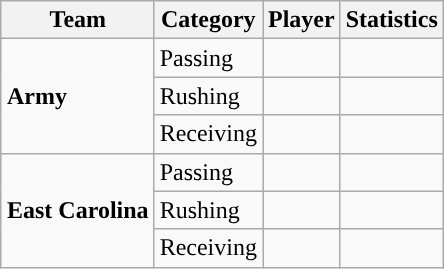<table class="wikitable" style="float: right;">
<tr>
<th>Team</th>
<th>Category</th>
<th>Player</th>
<th>Statistics</th>
</tr>
<tr>
<td rowspan=3><strong>Army</strong></td>
<td>Passing</td>
<td></td>
<td></td>
</tr>
<tr>
<td>Rushing</td>
<td></td>
<td></td>
</tr>
<tr>
<td>Receiving</td>
<td></td>
<td></td>
</tr>
<tr>
<td rowspan=3><strong>East Carolina</strong></td>
<td>Passing</td>
<td></td>
<td></td>
</tr>
<tr>
<td>Rushing</td>
<td></td>
<td></td>
</tr>
<tr>
<td>Receiving</td>
<td></td>
<td></td>
</tr>
</table>
